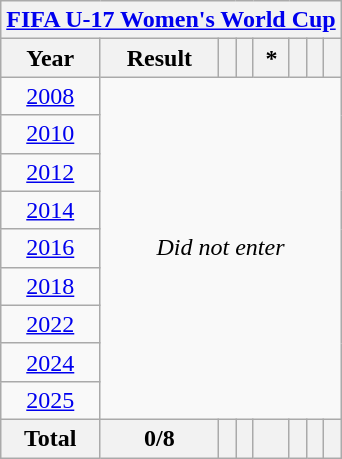<table class="wikitable" style="text-align: center;">
<tr>
<th colspan=9><a href='#'>FIFA U-17 Women's World Cup</a></th>
</tr>
<tr>
<th>Year</th>
<th>Result</th>
<th></th>
<th></th>
<th> *</th>
<th></th>
<th></th>
<th></th>
</tr>
<tr>
<td> <a href='#'>2008</a></td>
<td rowspan=9 colspan=8><em>Did not enter</em></td>
</tr>
<tr>
<td> <a href='#'>2010</a></td>
</tr>
<tr>
<td> <a href='#'>2012</a></td>
</tr>
<tr>
<td> <a href='#'>2014</a></td>
</tr>
<tr>
<td> <a href='#'>2016</a></td>
</tr>
<tr>
<td> <a href='#'>2018</a></td>
</tr>
<tr>
<td> <a href='#'>2022</a></td>
</tr>
<tr>
<td> <a href='#'>2024</a></td>
</tr>
<tr>
<td> <a href='#'>2025</a></td>
</tr>
<tr>
<th>Total</th>
<th>0/8</th>
<th></th>
<th></th>
<th></th>
<th></th>
<th></th>
<th></th>
</tr>
</table>
